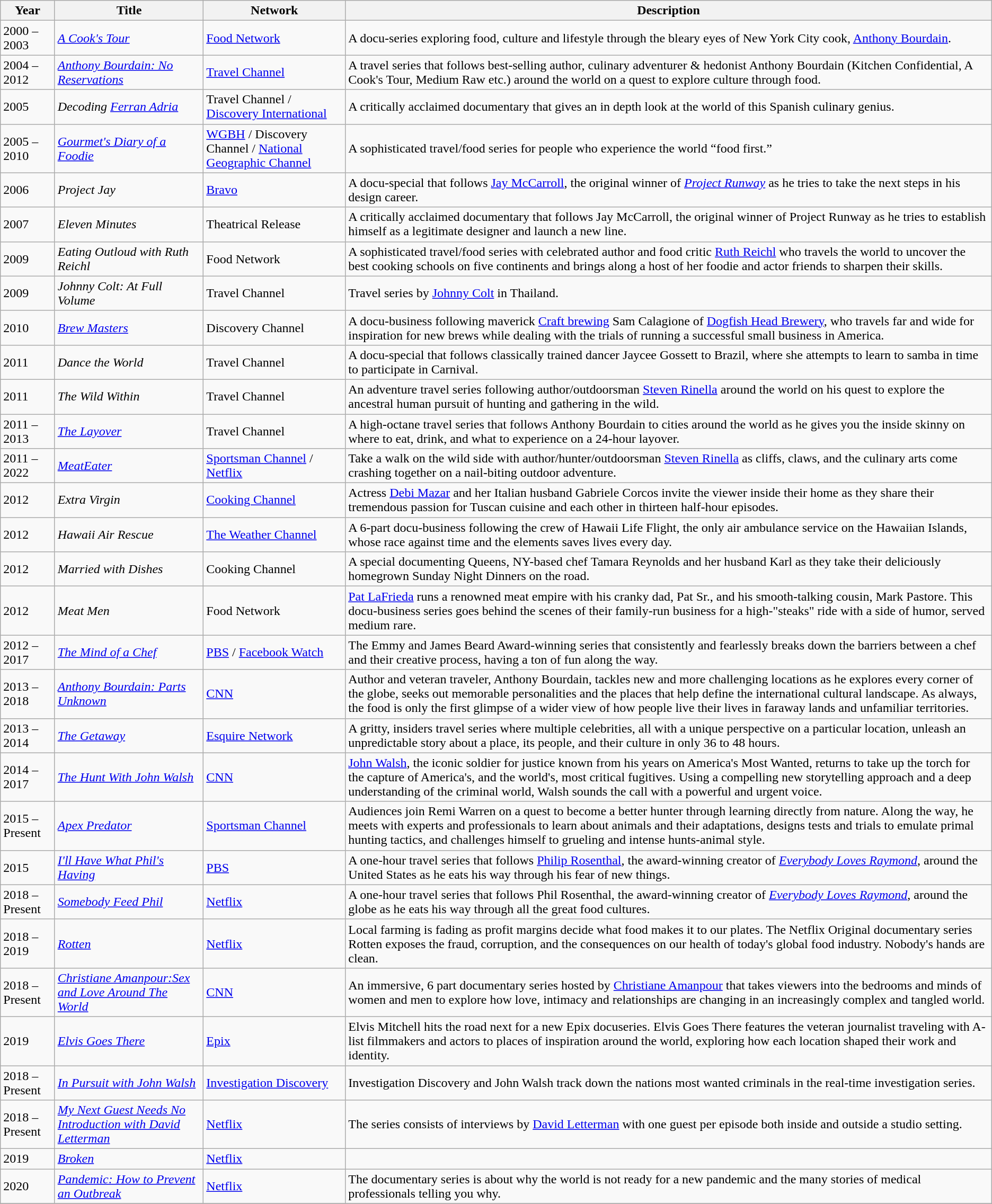<table class="wikitable">
<tr>
<th>Year</th>
<th>Title</th>
<th>Network</th>
<th>Description</th>
</tr>
<tr>
<td>2000 – 2003</td>
<td><em><a href='#'>A Cook's Tour</a></em></td>
<td><a href='#'>Food Network</a></td>
<td>A docu-series exploring food, culture and lifestyle through the bleary eyes of New York City cook, <a href='#'>Anthony Bourdain</a>.</td>
</tr>
<tr>
<td>2004 – 2012</td>
<td><em><a href='#'>Anthony Bourdain: No Reservations</a></em></td>
<td><a href='#'>Travel Channel</a></td>
<td>A travel series that follows best-selling author, culinary adventurer & hedonist Anthony Bourdain  (Kitchen Confidential, A Cook's Tour, Medium Raw etc.) around the world on a quest to explore culture through food.</td>
</tr>
<tr>
<td>2005</td>
<td><em>Decoding <a href='#'>Ferran Adria</a></em></td>
<td>Travel Channel / <a href='#'>Discovery International</a></td>
<td>A critically acclaimed documentary that gives an in depth look at the world of this Spanish culinary genius.</td>
</tr>
<tr>
<td>2005 – 2010</td>
<td><em><a href='#'>Gourmet's Diary of a Foodie</a></em></td>
<td><a href='#'>WGBH</a> / Discovery Channel / <a href='#'>National Geographic Channel</a></td>
<td>A sophisticated travel/food series for people who experience the world “food first.”</td>
</tr>
<tr>
<td>2006</td>
<td><em>Project Jay</em></td>
<td><a href='#'>Bravo</a></td>
<td>A docu-special that follows <a href='#'>Jay McCarroll</a>, the original winner of <em><a href='#'>Project Runway</a></em> as he tries to take the next steps in his design career.</td>
</tr>
<tr>
<td>2007</td>
<td><em>Eleven Minutes</em></td>
<td>Theatrical Release</td>
<td>A critically acclaimed documentary that follows Jay McCarroll, the original winner of Project Runway as he tries to establish himself as a legitimate designer and launch a new line.</td>
</tr>
<tr>
<td>2009</td>
<td><em>Eating Outloud with Ruth Reichl</em></td>
<td>Food Network</td>
<td>A sophisticated travel/food series with celebrated author and food critic <a href='#'>Ruth Reichl</a> who travels the world to uncover the best cooking schools on five continents and brings along a host of her foodie and actor friends to sharpen their skills.</td>
</tr>
<tr>
<td>2009</td>
<td><em>Johnny Colt: At Full Volume</em></td>
<td>Travel Channel</td>
<td>Travel series by <a href='#'>Johnny Colt</a> in Thailand.</td>
</tr>
<tr>
<td>2010</td>
<td><em><a href='#'>Brew Masters</a></em></td>
<td>Discovery Channel</td>
<td>A docu-business following maverick <a href='#'>Craft brewing</a> Sam Calagione of <a href='#'>Dogfish Head Brewery</a>, who travels far and wide for inspiration for new brews while dealing with the trials of running a successful small business in America.</td>
</tr>
<tr>
<td>2011</td>
<td><em>Dance the World</em></td>
<td>Travel Channel</td>
<td>A docu-special that follows classically trained dancer Jaycee Gossett to Brazil, where she attempts to learn to samba in time to participate in Carnival.</td>
</tr>
<tr>
<td>2011</td>
<td><em>The Wild Within</em></td>
<td>Travel Channel</td>
<td>An adventure travel series following author/outdoorsman <a href='#'>Steven Rinella</a> around the world on his quest to explore the ancestral human pursuit of hunting and gathering in the wild.</td>
</tr>
<tr>
<td>2011 – 2013</td>
<td><em><a href='#'>The Layover</a></em></td>
<td>Travel Channel</td>
<td>A high-octane travel series that follows Anthony Bourdain to cities around the world as he gives you the inside skinny on where to eat, drink, and what to experience on a 24-hour layover.</td>
</tr>
<tr>
<td>2011 – 2022</td>
<td><em><a href='#'>MeatEater</a></em></td>
<td><a href='#'>Sportsman Channel</a> / <a href='#'>Netflix</a></td>
<td>Take a walk on the wild side with author/hunter/outdoorsman <a href='#'>Steven Rinella</a> as cliffs, claws, and the culinary arts come crashing together on a nail-biting outdoor adventure.</td>
</tr>
<tr>
<td>2012</td>
<td><em>Extra Virgin</em></td>
<td><a href='#'>Cooking Channel</a></td>
<td>Actress <a href='#'>Debi Mazar</a> and her Italian husband Gabriele Corcos invite the viewer inside their home as they share their tremendous passion for Tuscan cuisine and each other in thirteen half-hour episodes.</td>
</tr>
<tr>
<td>2012</td>
<td><em>Hawaii Air Rescue</em></td>
<td><a href='#'>The Weather Channel</a></td>
<td>A 6-part docu-business following the crew of Hawaii Life Flight, the only air ambulance service on the Hawaiian Islands, whose race against time and the elements saves lives every day.</td>
</tr>
<tr>
<td>2012</td>
<td><em>Married with Dishes</em></td>
<td>Cooking Channel</td>
<td>A special documenting Queens, NY-based chef Tamara Reynolds and her husband Karl as they take their deliciously homegrown Sunday Night Dinners on the road.</td>
</tr>
<tr>
<td>2012</td>
<td><em>Meat Men</em></td>
<td>Food Network</td>
<td><a href='#'>Pat LaFrieda</a> runs a renowned meat empire with his cranky dad, Pat Sr., and his smooth-talking cousin, Mark Pastore. This docu-business series goes behind the scenes of their family-run business for a high-"steaks" ride with a side of humor, served medium rare.</td>
</tr>
<tr>
<td>2012 – 2017</td>
<td><em><a href='#'>The Mind of a Chef</a></em></td>
<td><a href='#'>PBS</a> / <a href='#'>Facebook Watch</a></td>
<td>The Emmy and James Beard Award-winning series that consistently and fearlessly breaks down the barriers between a chef and their creative process, having a ton of fun along the way.</td>
</tr>
<tr>
<td>2013 – 2018</td>
<td><em><a href='#'>Anthony Bourdain: Parts Unknown</a></em></td>
<td><a href='#'>CNN</a></td>
<td>Author and veteran traveler, Anthony Bourdain, tackles new and more challenging locations as he explores every corner of the globe, seeks out memorable personalities and the places that help define the international cultural landscape. As always, the food is only the first glimpse of a wider view of how people live their lives in faraway lands and unfamiliar territories.</td>
</tr>
<tr>
<td>2013 – 2014</td>
<td><em><a href='#'>The Getaway</a></em></td>
<td><a href='#'>Esquire Network</a></td>
<td>A gritty, insiders travel series where multiple celebrities, all with a unique perspective on a particular location, unleash an unpredictable story about a place, its people, and their culture in only 36 to 48 hours.</td>
</tr>
<tr>
<td>2014 – 2017</td>
<td><em><a href='#'>The Hunt With John Walsh</a></em></td>
<td><a href='#'>CNN</a></td>
<td><a href='#'>John Walsh</a>, the iconic soldier for justice known from his years on America's Most Wanted, returns to take up the torch for the capture of America's, and the world's, most critical fugitives.  Using a compelling new storytelling approach and a deep understanding of the criminal world, Walsh sounds the call with a powerful and urgent voice.</td>
</tr>
<tr>
<td>2015 – Present</td>
<td><em><a href='#'>Apex Predator</a></em></td>
<td><a href='#'>Sportsman Channel</a></td>
<td>Audiences join Remi Warren on a quest to become a better hunter through learning directly from nature. Along the way, he meets with experts and professionals to learn about animals and their adaptations, designs tests and trials to emulate primal hunting tactics, and challenges himself to grueling and intense hunts-animal style.</td>
</tr>
<tr>
<td>2015</td>
<td><em><a href='#'>I'll Have What Phil's Having</a></em></td>
<td><a href='#'>PBS</a></td>
<td>A one-hour travel series that follows <a href='#'>Philip Rosenthal</a>, the award-winning creator of <em><a href='#'>Everybody Loves Raymond</a></em>, around the United States as he eats his way through his fear of new things.</td>
</tr>
<tr>
<td>2018 – Present</td>
<td><em><a href='#'>Somebody Feed Phil</a></em></td>
<td><a href='#'>Netflix</a></td>
<td>A one-hour travel series that follows Phil Rosenthal, the award-winning creator of <em><a href='#'>Everybody Loves Raymond</a></em>, around the globe as he eats his way through all the great food cultures.</td>
</tr>
<tr>
<td>2018 – 2019</td>
<td><em><a href='#'>Rotten</a></em></td>
<td><a href='#'>Netflix</a></td>
<td>Local farming is fading as profit margins decide what food makes it to our plates. The Netflix Original documentary series Rotten exposes the fraud, corruption, and the consequences on our health of today's global food industry. Nobody's hands are clean.</td>
</tr>
<tr>
<td>2018 – Present</td>
<td><em><a href='#'>Christiane Amanpour:Sex and Love Around The World</a></em></td>
<td><a href='#'>CNN</a></td>
<td>An immersive, 6 part documentary series hosted by <a href='#'>Christiane Amanpour</a> that takes viewers into the bedrooms and minds of women and men to explore how love, intimacy and relationships are changing in an increasingly complex and tangled world.</td>
</tr>
<tr>
<td>2019</td>
<td><em><a href='#'>Elvis Goes There</a></em></td>
<td><a href='#'>Epix</a></td>
<td>Elvis Mitchell hits the road next for a new Epix docuseries. Elvis Goes There features the veteran journalist traveling with A-list filmmakers and actors to places of inspiration around the world, exploring how each location shaped their work and identity.</td>
</tr>
<tr>
<td>2018 – Present</td>
<td><em><a href='#'>In Pursuit with John Walsh</a></em></td>
<td><a href='#'>Investigation Discovery</a></td>
<td>Investigation Discovery and John Walsh track down the nations most wanted criminals in the real-time investigation series.</td>
</tr>
<tr>
<td>2018 – Present</td>
<td><em><a href='#'>My Next Guest Needs No Introduction with David Letterman</a></em></td>
<td><a href='#'>Netflix</a></td>
<td>The series consists of interviews by <a href='#'>David Letterman</a> with one guest per episode both inside and outside a studio setting.</td>
</tr>
<tr>
<td>2019</td>
<td><em><a href='#'>Broken</a></em></td>
<td><a href='#'>Netflix</a></td>
</tr>
<tr>
<td>2020</td>
<td><em><a href='#'>Pandemic: How to Prevent an Outbreak</a></em></td>
<td><a href='#'>Netflix</a></td>
<td>The documentary series is about why the world is not ready for a new pandemic and the many stories of medical professionals telling you why.</td>
</tr>
<tr>
</tr>
</table>
